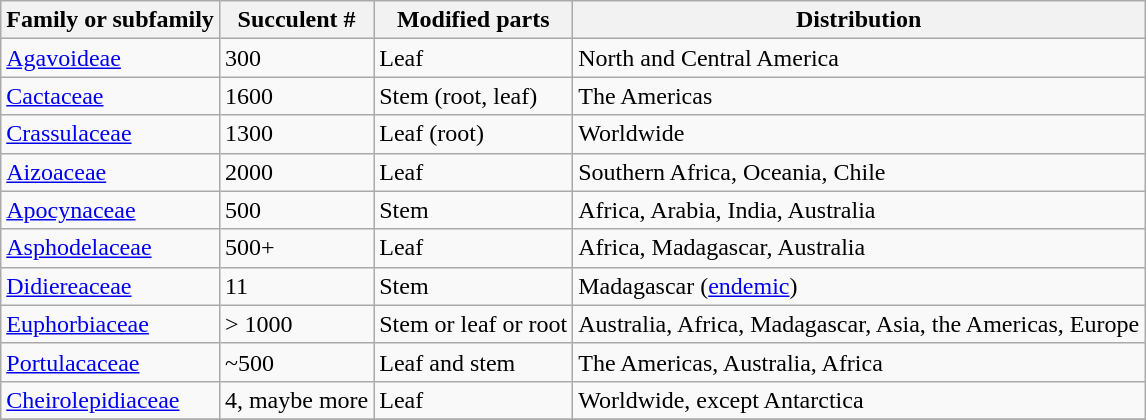<table class="wikitable">
<tr>
<th>Family or subfamily</th>
<th>Succulent #</th>
<th>Modified parts</th>
<th>Distribution</th>
</tr>
<tr ------------------------------------------------------------->
<td><a href='#'>Agavoideae</a></td>
<td>300</td>
<td>Leaf</td>
<td>North and Central America</td>
</tr>
<tr ------------------------------------------------------------->
<td><a href='#'>Cactaceae</a></td>
<td>1600</td>
<td>Stem (root, leaf)</td>
<td>The Americas</td>
</tr>
<tr ------------------------------------------------------------->
<td><a href='#'>Crassulaceae</a></td>
<td>1300</td>
<td>Leaf (root)</td>
<td>Worldwide</td>
</tr>
<tr ------------------------------------------------------------->
<td><a href='#'>Aizoaceae</a></td>
<td>2000</td>
<td>Leaf</td>
<td>Southern Africa, Oceania, Chile</td>
</tr>
<tr ------------------------------------------------------------->
<td><a href='#'>Apocynaceae</a></td>
<td>500</td>
<td>Stem</td>
<td>Africa, Arabia, India, Australia</td>
</tr>
<tr ------------------------------------------------------------->
<td><a href='#'>Asphodelaceae</a></td>
<td>500+</td>
<td>Leaf</td>
<td>Africa, Madagascar, Australia</td>
</tr>
<tr ------------------------------------------------------------->
<td><a href='#'>Didiereaceae</a></td>
<td>11</td>
<td>Stem</td>
<td>Madagascar (<a href='#'>endemic</a>)</td>
</tr>
<tr ------------------------------------------------------------->
<td><a href='#'>Euphorbiaceae</a></td>
<td>> 1000</td>
<td>Stem or leaf or root</td>
<td>Australia, Africa, Madagascar, Asia, the Americas, Europe</td>
</tr>
<tr ------------------------------------------------------------->
<td><a href='#'>Portulacaceae</a></td>
<td>~500</td>
<td>Leaf and stem</td>
<td>The Americas, Australia, Africa</td>
</tr>
<tr ------------------------------------------------------------->
<td><a href='#'>Cheirolepidiaceae</a></td>
<td>4, maybe more</td>
<td>Leaf</td>
<td>Worldwide, except Antarctica</td>
</tr>
<tr ------------------------------------------------------------->
</tr>
</table>
